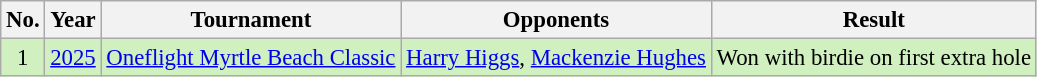<table class="wikitable" style="font-size:95%;">
<tr>
<th>No.</th>
<th>Year</th>
<th>Tournament</th>
<th>Opponents</th>
<th>Result</th>
</tr>
<tr style="background:#D0F0C0;">
<td align=center>1</td>
<td><a href='#'>2025</a></td>
<td><a href='#'>Oneflight Myrtle Beach Classic</a></td>
<td> <a href='#'>Harry Higgs</a>,  <a href='#'>Mackenzie Hughes</a></td>
<td>Won with birdie on first extra hole</td>
</tr>
</table>
